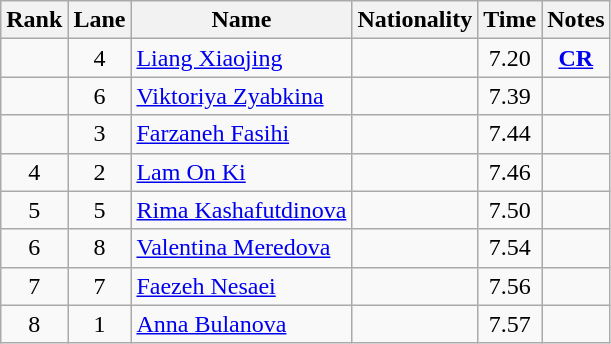<table class="wikitable sortable" style="text-align:center">
<tr>
<th>Rank</th>
<th>Lane</th>
<th>Name</th>
<th>Nationality</th>
<th>Time</th>
<th>Notes</th>
</tr>
<tr>
<td></td>
<td>4</td>
<td align=left><a href='#'>Liang Xiaojing</a></td>
<td align=left></td>
<td>7.20</td>
<td><strong><a href='#'>CR</a></strong></td>
</tr>
<tr>
<td></td>
<td>6</td>
<td align=left><a href='#'>Viktoriya Zyabkina</a></td>
<td align=left></td>
<td>7.39</td>
<td></td>
</tr>
<tr>
<td></td>
<td>3</td>
<td align=left><a href='#'>Farzaneh Fasihi</a></td>
<td align=left></td>
<td>7.44</td>
<td></td>
</tr>
<tr>
<td>4</td>
<td>2</td>
<td align=left><a href='#'>Lam On Ki</a></td>
<td align=left></td>
<td>7.46</td>
<td></td>
</tr>
<tr>
<td>5</td>
<td>5</td>
<td align=left><a href='#'>Rima Kashafutdinova</a></td>
<td align=left></td>
<td>7.50</td>
<td></td>
</tr>
<tr>
<td>6</td>
<td>8</td>
<td align=left><a href='#'>Valentina Meredova</a></td>
<td align=left></td>
<td>7.54</td>
<td></td>
</tr>
<tr>
<td>7</td>
<td>7</td>
<td align=left><a href='#'>Faezeh Nesaei</a></td>
<td align=left></td>
<td>7.56</td>
<td></td>
</tr>
<tr>
<td>8</td>
<td>1</td>
<td align=left><a href='#'>Anna Bulanova</a></td>
<td align=left></td>
<td>7.57</td>
<td></td>
</tr>
</table>
